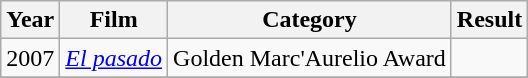<table class="wikitable">
<tr>
<th>Year</th>
<th>Film</th>
<th>Category</th>
<th>Result</th>
</tr>
<tr>
<td>2007</td>
<td><em><a href='#'>El pasado</a></em></td>
<td>Golden Marc'Aurelio Award</td>
<td></td>
</tr>
<tr>
</tr>
</table>
